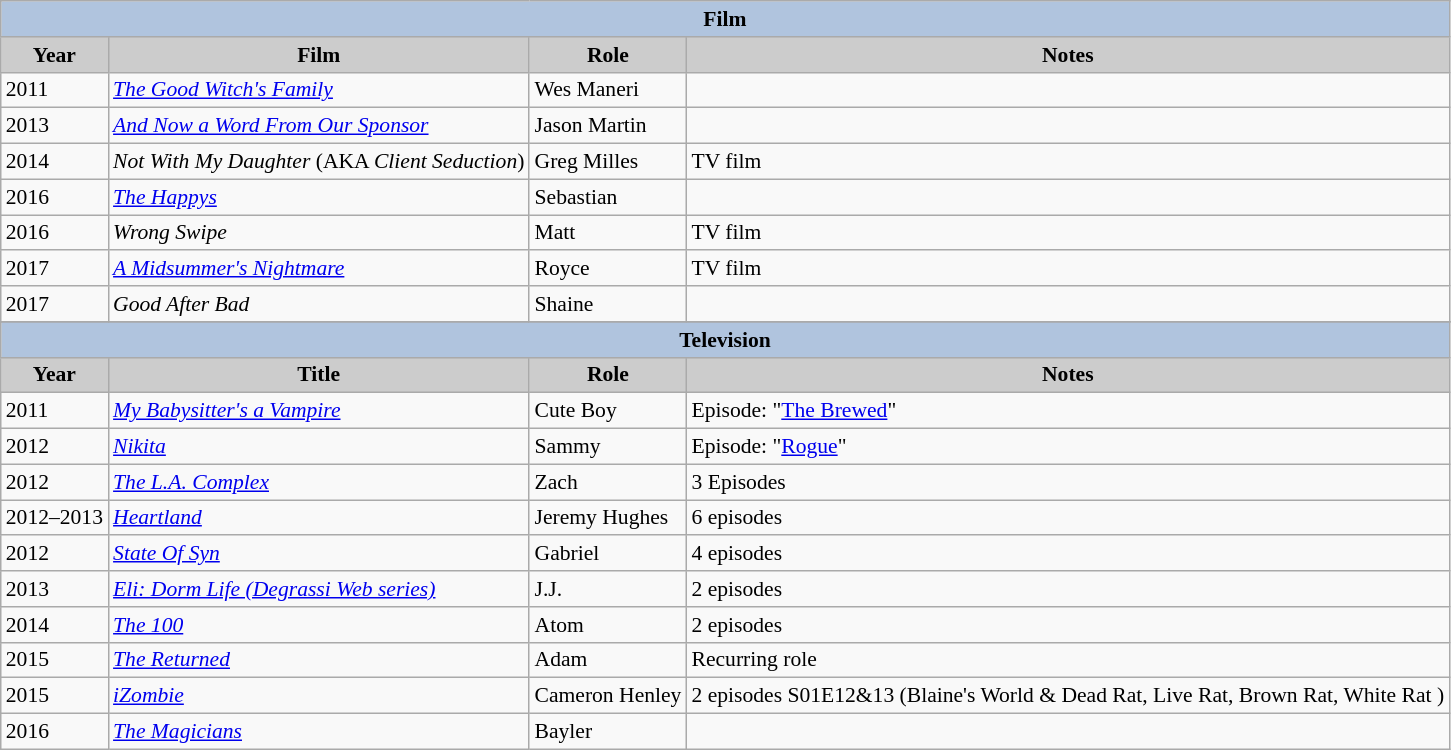<table class="wikitable" style="font-size:90%">
<tr style="text-align:center;">
<th colspan=4 style="background:#B0C4DE;">Film</th>
</tr>
<tr style="text-align:center;">
<th style="background:#ccc;">Year</th>
<th style="background:#ccc;">Film</th>
<th style="background:#ccc;">Role</th>
<th style="background:#ccc;">Notes</th>
</tr>
<tr>
<td>2011</td>
<td><em><a href='#'>The Good Witch's Family</a></em></td>
<td>Wes Maneri</td>
<td></td>
</tr>
<tr>
<td>2013</td>
<td><em><a href='#'>And Now a Word From Our Sponsor</a></em></td>
<td>Jason Martin</td>
<td></td>
</tr>
<tr>
<td>2014</td>
<td><em>Not With My Daughter</em> (AKA <em>Client Seduction</em>)</td>
<td>Greg Milles</td>
<td>TV film</td>
</tr>
<tr>
<td>2016</td>
<td><em><a href='#'>The Happys</a></em></td>
<td>Sebastian</td>
<td></td>
</tr>
<tr>
<td>2016</td>
<td><em>Wrong Swipe</em></td>
<td>Matt</td>
<td>TV film</td>
</tr>
<tr>
<td>2017</td>
<td><em><a href='#'>A Midsummer's Nightmare</a></em></td>
<td>Royce</td>
<td>TV film</td>
</tr>
<tr>
<td>2017</td>
<td><em>Good After Bad</em></td>
<td>Shaine</td>
<td></td>
</tr>
<tr>
</tr>
<tr style="text-align:center;">
<th colspan=4 style="background:#B0C4DE;">Television</th>
</tr>
<tr style="text-align:center;">
<th style="background:#ccc;">Year</th>
<th style="background:#ccc;">Title</th>
<th style="background:#ccc;">Role</th>
<th style="background:#ccc;">Notes</th>
</tr>
<tr>
<td>2011</td>
<td><em><a href='#'>My Babysitter's a Vampire</a></em></td>
<td>Cute Boy</td>
<td>Episode: "<a href='#'>The Brewed</a>"</td>
</tr>
<tr>
<td>2012</td>
<td><em><a href='#'>Nikita</a></em></td>
<td>Sammy</td>
<td>Episode: "<a href='#'>Rogue</a>"</td>
</tr>
<tr>
<td>2012</td>
<td><em><a href='#'>The L.A. Complex</a></em></td>
<td>Zach</td>
<td>3 Episodes</td>
</tr>
<tr>
<td>2012–2013</td>
<td><em><a href='#'>Heartland</a></em></td>
<td>Jeremy Hughes</td>
<td>6 episodes</td>
</tr>
<tr>
<td>2012</td>
<td><em><a href='#'>State Of Syn</a></em></td>
<td>Gabriel</td>
<td>4 episodes</td>
</tr>
<tr>
<td>2013</td>
<td><em><a href='#'>Eli: Dorm Life (Degrassi Web series)</a></em></td>
<td>J.J.</td>
<td>2 episodes</td>
</tr>
<tr>
<td>2014</td>
<td><em><a href='#'>The 100</a></em></td>
<td>Atom</td>
<td>2 episodes</td>
</tr>
<tr>
<td>2015</td>
<td><em><a href='#'>The Returned</a></em></td>
<td>Adam</td>
<td>Recurring role</td>
</tr>
<tr>
<td>2015</td>
<td><em><a href='#'>iZombie</a></em></td>
<td>Cameron Henley</td>
<td>2 episodes  S01E12&13 (Blaine's World & Dead Rat, Live Rat, Brown Rat, White Rat )</td>
</tr>
<tr>
<td>2016</td>
<td><em><a href='#'>The Magicians</a></em></td>
<td>Bayler</td>
<td></td>
</tr>
</table>
